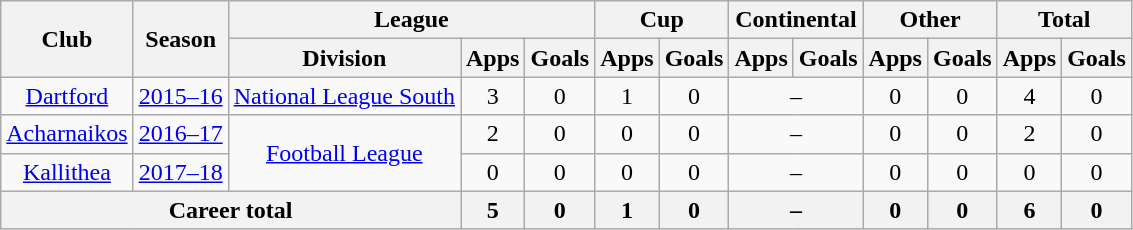<table class="wikitable" style="text-align: center">
<tr>
<th rowspan="2">Club</th>
<th rowspan="2">Season</th>
<th colspan="3">League</th>
<th colspan="2">Cup</th>
<th colspan="2">Continental</th>
<th colspan="2">Other</th>
<th colspan="2">Total</th>
</tr>
<tr>
<th>Division</th>
<th>Apps</th>
<th>Goals</th>
<th>Apps</th>
<th>Goals</th>
<th>Apps</th>
<th>Goals</th>
<th>Apps</th>
<th>Goals</th>
<th>Apps</th>
<th>Goals</th>
</tr>
<tr>
<td><a href='#'>Dartford</a></td>
<td><a href='#'>2015–16</a></td>
<td><a href='#'>National League South</a></td>
<td>3</td>
<td>0</td>
<td>1</td>
<td>0</td>
<td colspan="2">–</td>
<td>0</td>
<td>0</td>
<td>4</td>
<td>0</td>
</tr>
<tr>
<td><a href='#'>Acharnaikos</a></td>
<td><a href='#'>2016–17</a></td>
<td rowspan="2"><a href='#'>Football League</a></td>
<td>2</td>
<td>0</td>
<td>0</td>
<td>0</td>
<td colspan="2">–</td>
<td>0</td>
<td>0</td>
<td>2</td>
<td>0</td>
</tr>
<tr>
<td><a href='#'>Kallithea</a></td>
<td><a href='#'>2017–18</a></td>
<td>0</td>
<td>0</td>
<td>0</td>
<td>0</td>
<td colspan="2">–</td>
<td>0</td>
<td>0</td>
<td>0</td>
<td>0</td>
</tr>
<tr>
<th colspan=3>Career total</th>
<th>5</th>
<th>0</th>
<th>1</th>
<th>0</th>
<th colspan="2">–</th>
<th>0</th>
<th>0</th>
<th>6</th>
<th>0</th>
</tr>
</table>
